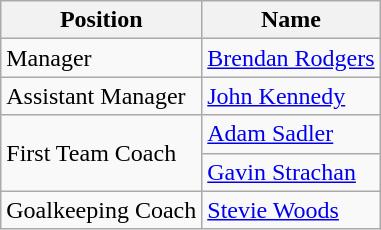<table class="wikitable">
<tr>
<th>Position</th>
<th>Name</th>
</tr>
<tr>
<td>Manager</td>
<td><a href='#'>Brendan Rodgers</a></td>
</tr>
<tr>
<td>Assistant Manager</td>
<td><a href='#'>John Kennedy</a></td>
</tr>
<tr>
<td rowspan="2">First Team Coach</td>
<td><a href='#'>Adam Sadler</a></td>
</tr>
<tr>
<td><a href='#'>Gavin Strachan</a></td>
</tr>
<tr>
<td>Goalkeeping Coach</td>
<td><a href='#'>Stevie Woods</a></td>
</tr>
</table>
